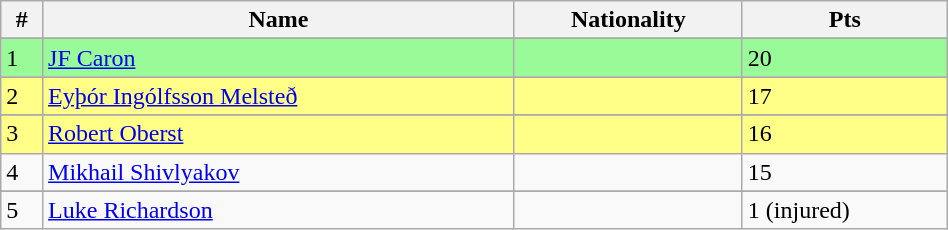<table class="wikitable" style="display: inline-table; width: 50%;">
<tr>
<th>#</th>
<th>Name</th>
<th>Nationality</th>
<th>Pts</th>
</tr>
<tr>
</tr>
<tr style="background:palegreen">
<td>1</td>
<td><a href='#'>JF Caron</a></td>
<td></td>
<td>20</td>
</tr>
<tr>
</tr>
<tr style="background:#ff8">
<td>2</td>
<td><a href='#'>Eyþór Ingólfsson Melsteð</a></td>
<td></td>
<td>17</td>
</tr>
<tr>
</tr>
<tr style="background:#ff8">
<td>3</td>
<td><a href='#'>Robert Oberst</a></td>
<td></td>
<td>16</td>
</tr>
<tr>
<td>4</td>
<td><a href='#'>Mikhail Shivlyakov</a></td>
<td></td>
<td>15</td>
</tr>
<tr>
</tr>
<tr>
<td>5</td>
<td><a href='#'>Luke Richardson</a></td>
<td></td>
<td>1 (injured)</td>
</tr>
</table>
